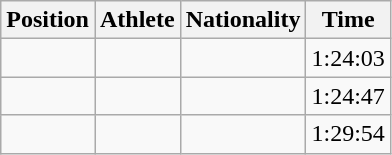<table class="wikitable sortable">
<tr>
<th scope="col">Position</th>
<th scope="col">Athlete</th>
<th scope="col">Nationality</th>
<th scope="col">Time</th>
</tr>
<tr>
<td align=center></td>
<td></td>
<td></td>
<td>1:24:03</td>
</tr>
<tr>
<td align=center></td>
<td></td>
<td></td>
<td>1:24:47</td>
</tr>
<tr>
<td align=center></td>
<td></td>
<td></td>
<td>1:29:54</td>
</tr>
</table>
